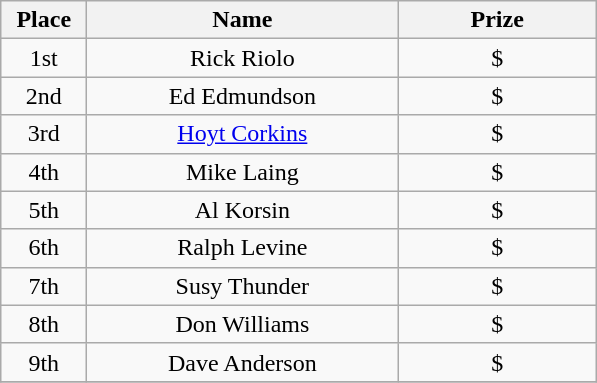<table class="wikitable">
<tr>
<th width="50">Place</th>
<th width="200">Name</th>
<th width="125">Prize</th>
</tr>
<tr>
<td align = "center">1st</td>
<td align = "center">Rick Riolo</td>
<td align = "center">$</td>
</tr>
<tr>
<td align = "center">2nd</td>
<td align = "center">Ed Edmundson</td>
<td align = "center">$</td>
</tr>
<tr>
<td align = "center">3rd</td>
<td align = "center"><a href='#'>Hoyt Corkins</a></td>
<td align = "center">$</td>
</tr>
<tr>
<td align = "center">4th</td>
<td align = "center">Mike Laing</td>
<td align = "center">$</td>
</tr>
<tr>
<td align = "center">5th</td>
<td align = "center">Al Korsin</td>
<td align = "center">$</td>
</tr>
<tr>
<td align = "center">6th</td>
<td align = "center">Ralph Levine</td>
<td align = "center">$</td>
</tr>
<tr>
<td align = "center">7th</td>
<td align = "center">Susy Thunder</td>
<td align = "center">$</td>
</tr>
<tr>
<td align = "center">8th</td>
<td align = "center">Don Williams</td>
<td align = "center">$</td>
</tr>
<tr>
<td align = "center">9th</td>
<td align = "center">Dave Anderson</td>
<td align = "center">$</td>
</tr>
<tr>
</tr>
</table>
